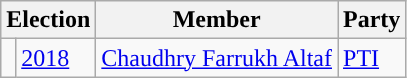<table class="wikitable">
<tr>
<th colspan="2">Election</th>
<th>Member</th>
<th>Party</th>
</tr>
<tr>
<td style="background-color: "></td>
<td><a href='#'>2018</a></td>
<td><a href='#'>Chaudhry Farrukh Altaf</a></td>
<td><a href='#'>PTI</a></td>
</tr>
</table>
